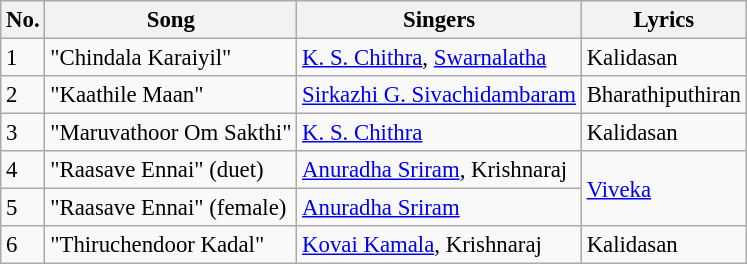<table class="wikitable" style="font-size:95%;">
<tr>
<th>No.</th>
<th>Song</th>
<th>Singers</th>
<th>Lyrics</th>
</tr>
<tr>
<td>1</td>
<td>"Chindala Karaiyil"</td>
<td><a href='#'>K. S. Chithra</a>, <a href='#'>Swarnalatha</a></td>
<td>Kalidasan</td>
</tr>
<tr>
<td>2</td>
<td>"Kaathile Maan"</td>
<td><a href='#'>Sirkazhi G. Sivachidambaram</a></td>
<td>Bharathiputhiran</td>
</tr>
<tr>
<td>3</td>
<td>"Maruvathoor Om Sakthi"</td>
<td><a href='#'>K. S. Chithra</a></td>
<td>Kalidasan</td>
</tr>
<tr>
<td>4</td>
<td>"Raasave Ennai" (duet)</td>
<td><a href='#'>Anuradha Sriram</a>, Krishnaraj</td>
<td rowspan=2><a href='#'>Viveka</a></td>
</tr>
<tr>
<td>5</td>
<td>"Raasave Ennai" (female)</td>
<td><a href='#'>Anuradha Sriram</a></td>
</tr>
<tr>
<td>6</td>
<td>"Thiruchendoor Kadal"</td>
<td><a href='#'>Kovai Kamala</a>, Krishnaraj</td>
<td>Kalidasan</td>
</tr>
</table>
